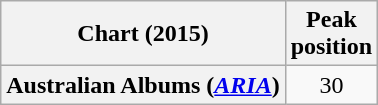<table class="wikitable sortable plainrowheaders" style="text-align:center">
<tr>
<th scope="col">Chart (2015)</th>
<th scope="col">Peak<br>position</th>
</tr>
<tr>
<th scope="row">Australian Albums (<em><a href='#'>ARIA</a></em>)</th>
<td>30</td>
</tr>
</table>
